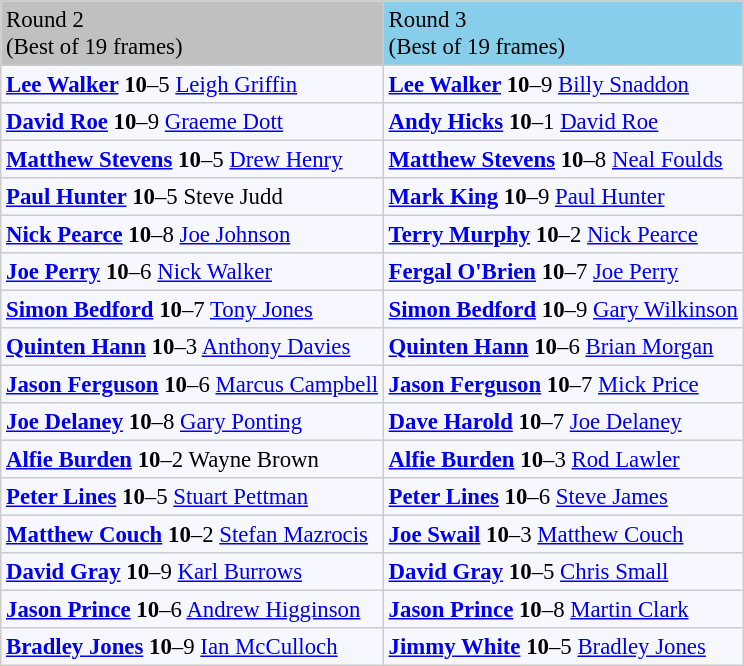<table cellpadding="3" cellspacing="0" border="1" style="background:#f7f8ff; font-size:95%; border:#ccc solid 1px; border-collapse:collapse;">
<tr>
<td style="background:silver">Round 2<br>(Best of 19 frames)</td>
<td style="background:skyblue">Round 3<br>(Best of 19 frames)</td>
</tr>
<tr>
<td><strong> <a href='#'>Lee Walker</a> 10</strong>–5  <a href='#'>Leigh Griffin</a></td>
<td><strong> <a href='#'>Lee Walker</a> 10</strong>–9  <a href='#'>Billy Snaddon</a></td>
</tr>
<tr>
<td><strong> <a href='#'>David Roe</a> 10</strong>–9  <a href='#'>Graeme Dott</a></td>
<td><strong> <a href='#'>Andy Hicks</a> 10</strong>–1  <a href='#'>David Roe</a></td>
</tr>
<tr>
<td><strong> <a href='#'>Matthew Stevens</a> 10</strong>–5  <a href='#'>Drew Henry</a></td>
<td><strong> <a href='#'>Matthew Stevens</a> 10</strong>–8  <a href='#'>Neal Foulds</a></td>
</tr>
<tr>
<td><strong> <a href='#'>Paul Hunter</a> 10</strong>–5  Steve Judd</td>
<td><strong> <a href='#'>Mark King</a> 10</strong>–9  <a href='#'>Paul Hunter</a></td>
</tr>
<tr>
<td><strong> <a href='#'>Nick Pearce</a> 10</strong>–8  <a href='#'>Joe Johnson</a></td>
<td><strong> <a href='#'>Terry Murphy</a> 10</strong>–2  <a href='#'>Nick Pearce</a></td>
</tr>
<tr>
<td><strong> <a href='#'>Joe Perry</a> 10</strong>–6  <a href='#'>Nick Walker</a></td>
<td><strong> <a href='#'>Fergal O'Brien</a> 10</strong>–7  <a href='#'>Joe Perry</a></td>
</tr>
<tr>
<td><strong> <a href='#'>Simon Bedford</a> 10</strong>–7  <a href='#'>Tony Jones</a></td>
<td><strong> <a href='#'>Simon Bedford</a> 10</strong>–9  <a href='#'>Gary Wilkinson</a></td>
</tr>
<tr>
<td><strong> <a href='#'>Quinten Hann</a> 10</strong>–3  <a href='#'>Anthony Davies</a></td>
<td><strong> <a href='#'>Quinten Hann</a> 10</strong>–6  <a href='#'>Brian Morgan</a></td>
</tr>
<tr>
<td><strong> <a href='#'>Jason Ferguson</a> 10</strong>–6  <a href='#'>Marcus Campbell</a></td>
<td><strong> <a href='#'>Jason Ferguson</a> 10</strong>–7  <a href='#'>Mick Price</a></td>
</tr>
<tr>
<td><strong> <a href='#'>Joe Delaney</a> 10</strong>–8  <a href='#'>Gary Ponting</a></td>
<td><strong> <a href='#'>Dave Harold</a> 10</strong>–7  <a href='#'>Joe Delaney</a></td>
</tr>
<tr>
<td><strong> <a href='#'>Alfie Burden</a> 10</strong>–2  Wayne Brown</td>
<td><strong> <a href='#'>Alfie Burden</a> 10</strong>–3  <a href='#'>Rod Lawler</a></td>
</tr>
<tr>
<td><strong> <a href='#'>Peter Lines</a> 10</strong>–5  <a href='#'>Stuart Pettman</a></td>
<td><strong> <a href='#'>Peter Lines</a> 10</strong>–6  <a href='#'>Steve James</a></td>
</tr>
<tr>
<td><strong> <a href='#'>Matthew Couch</a> 10</strong>–2  <a href='#'>Stefan Mazrocis</a></td>
<td><strong> <a href='#'>Joe Swail</a> 10</strong>–3  <a href='#'>Matthew Couch</a></td>
</tr>
<tr>
<td><strong> <a href='#'>David Gray</a> 10</strong>–9  <a href='#'>Karl Burrows</a></td>
<td><strong> <a href='#'>David Gray</a> 10</strong>–5  <a href='#'>Chris Small</a></td>
</tr>
<tr>
<td><strong> <a href='#'>Jason Prince</a> 10</strong>–6  <a href='#'>Andrew Higginson</a></td>
<td><strong> <a href='#'>Jason Prince</a> 10</strong>–8  <a href='#'>Martin Clark</a></td>
</tr>
<tr>
<td><strong> <a href='#'>Bradley Jones</a> 10</strong>–9  <a href='#'>Ian McCulloch</a></td>
<td><strong> <a href='#'>Jimmy White</a> 10</strong>–5  <a href='#'>Bradley Jones</a></td>
</tr>
</table>
